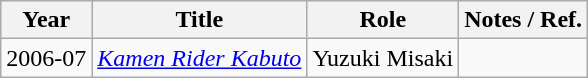<table class="wikitable sortable">
<tr>
<th>Year</th>
<th>Title</th>
<th>Role</th>
<th class = "unsortable">Notes / Ref.</th>
</tr>
<tr>
<td>2006-07</td>
<td><em><a href='#'>Kamen Rider Kabuto</a></em></td>
<td>Yuzuki Misaki</td>
<td></td>
</tr>
</table>
